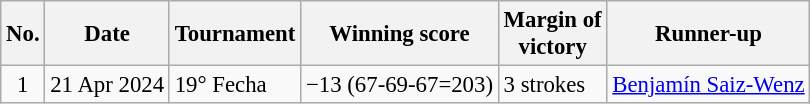<table class="wikitable" style="font-size:95%;">
<tr>
<th>No.</th>
<th>Date</th>
<th>Tournament</th>
<th>Winning score</th>
<th>Margin of<br>victory</th>
<th>Runner-up</th>
</tr>
<tr>
<td align=center>1</td>
<td align=right>21 Apr 2024</td>
<td>19° Fecha</td>
<td>−13 (67-69-67=203)</td>
<td>3 strokes</td>
<td> <a href='#'>Benjamín Saiz-Wenz</a></td>
</tr>
</table>
